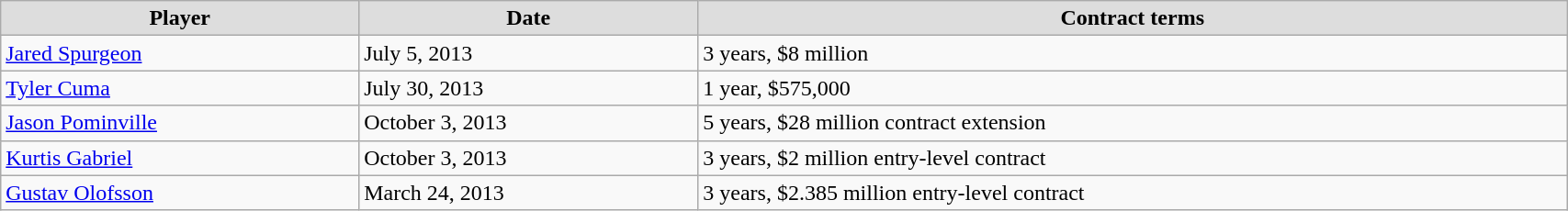<table class="wikitable" width=90%>
<tr align="center" bgcolor="#dddddd">
<td><strong>Player</strong></td>
<td><strong>Date</strong></td>
<td><strong>Contract terms</strong></td>
</tr>
<tr>
<td><a href='#'>Jared Spurgeon</a></td>
<td>July 5, 2013</td>
<td>3 years, $8 million</td>
</tr>
<tr>
<td><a href='#'>Tyler Cuma</a></td>
<td>July 30, 2013</td>
<td>1 year, $575,000</td>
</tr>
<tr>
<td><a href='#'>Jason Pominville</a></td>
<td>October 3, 2013</td>
<td>5 years, $28 million contract extension</td>
</tr>
<tr>
<td><a href='#'>Kurtis Gabriel</a></td>
<td>October 3, 2013</td>
<td>3 years, $2 million entry-level contract</td>
</tr>
<tr>
<td><a href='#'>Gustav Olofsson</a></td>
<td>March 24, 2013</td>
<td>3 years, $2.385 million entry-level contract</td>
</tr>
</table>
